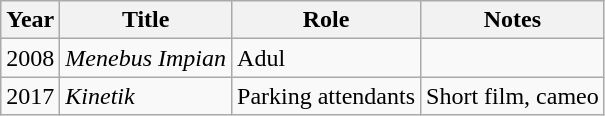<table class="wikitable sortable">
<tr>
<th>Year</th>
<th>Title</th>
<th>Role</th>
<th>Notes</th>
</tr>
<tr>
<td>2008</td>
<td><em>Menebus Impian</em></td>
<td>Adul</td>
<td></td>
</tr>
<tr>
<td>2017</td>
<td><em>Kinetik</em></td>
<td>Parking attendants</td>
<td>Short film, cameo</td>
</tr>
</table>
